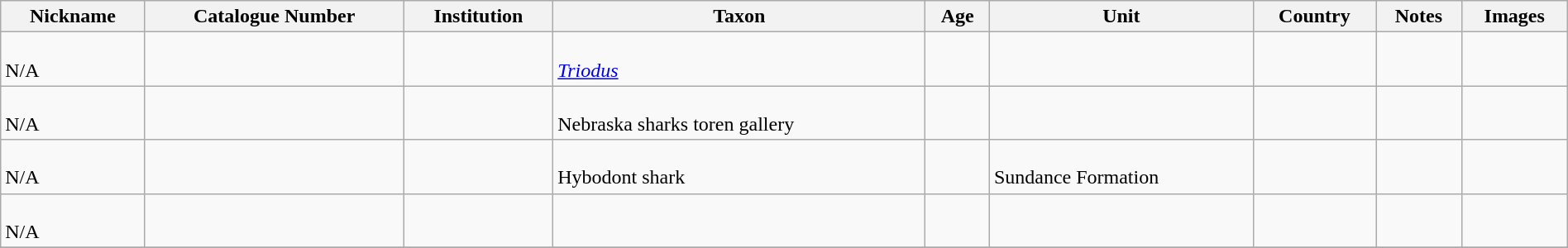<table class="wikitable sortable" align="center" width="100%">
<tr>
<th>Nickname</th>
<th>Catalogue Number</th>
<th>Institution</th>
<th>Taxon</th>
<th>Age</th>
<th>Unit</th>
<th>Country</th>
<th>Notes</th>
<th>Images</th>
</tr>
<tr>
<td><br>N/A</td>
<td></td>
<td></td>
<td><br><em><a href='#'>Triodus</a></em></td>
<td></td>
<td></td>
<td></td>
<td></td>
<td><br></td>
</tr>
<tr>
<td><br>N/A</td>
<td></td>
<td></td>
<td><br>Nebraska sharks toren gallery</td>
<td></td>
<td></td>
<td></td>
<td></td>
<td><br></td>
</tr>
<tr>
<td><br>N/A</td>
<td></td>
<td></td>
<td><br>Hybodont shark</td>
<td></td>
<td><br>Sundance Formation</td>
<td></td>
<td></td>
<td><br></td>
</tr>
<tr>
<td><br>N/A</td>
<td></td>
<td></td>
<td></td>
<td></td>
<td></td>
<td></td>
<td></td>
<td><br></td>
</tr>
<tr>
</tr>
</table>
